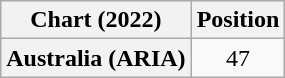<table class="wikitable plainrowheaders" style="text-align:center">
<tr>
<th scope="col">Chart (2022)</th>
<th scope="col">Position</th>
</tr>
<tr>
<th scope="row">Australia (ARIA)</th>
<td>47</td>
</tr>
</table>
